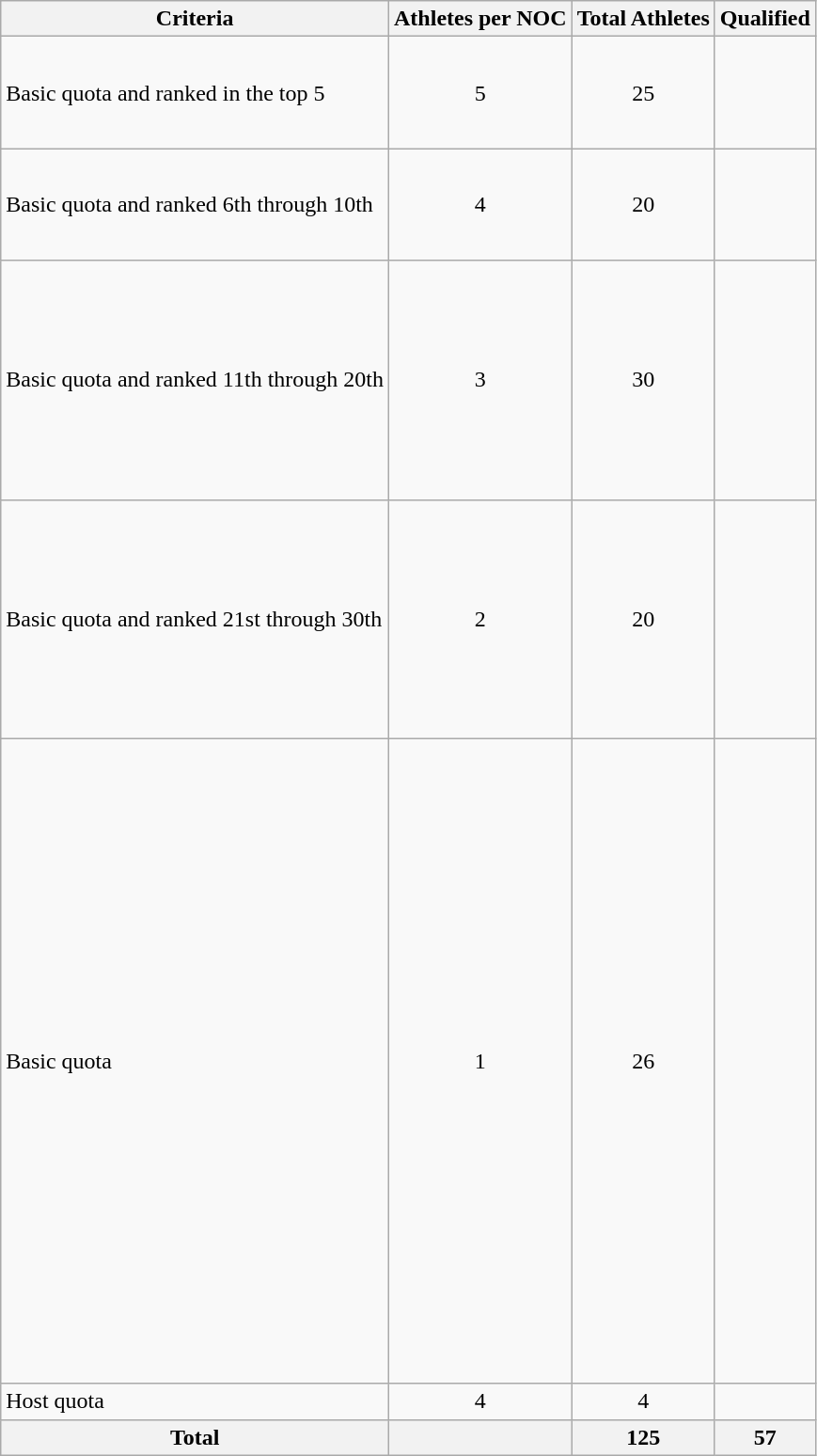<table class="wikitable">
<tr>
<th>Criteria</th>
<th>Athletes per NOC</th>
<th>Total Athletes</th>
<th>Qualified</th>
</tr>
<tr>
<td>Basic quota and ranked in the top 5</td>
<td align=center>5</td>
<td align=center>25</td>
<td><br><br><br><br></td>
</tr>
<tr>
<td>Basic quota and ranked 6th through 10th</td>
<td align=center>4</td>
<td align=center>20</td>
<td><br><br><br><br></td>
</tr>
<tr>
<td>Basic quota and ranked 11th through 20th</td>
<td align=center>3</td>
<td align=center>30</td>
<td><br><br><br><br><br><br><br><br><br></td>
</tr>
<tr>
<td>Basic quota and ranked 21st through 30th</td>
<td align=center>2</td>
<td align=center>20</td>
<td><br><br><br><br><br><br><br><br><br></td>
</tr>
<tr>
<td>Basic quota</td>
<td align=center>1</td>
<td align=center>26</td>
<td><br><br><br><br><br><br><br><br><br><br><br><br><br><br><br><br><br><br><br><br><br><br><br><br><br></td>
</tr>
<tr>
<td>Host quota</td>
<td align=center>4</td>
<td align=center>4</td>
<td></td>
</tr>
<tr>
<th>Total</th>
<th></th>
<th>125</th>
<th>57</th>
</tr>
</table>
